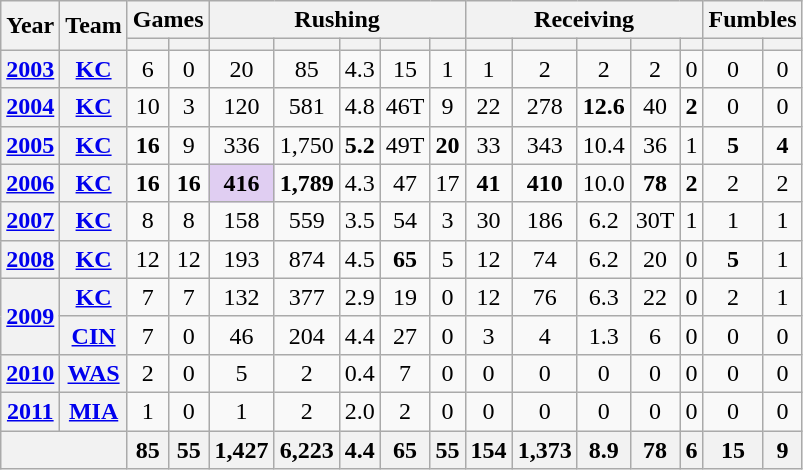<table class="wikitable" style="text-align:center;">
<tr>
<th rowspan="2">Year</th>
<th rowspan="2">Team</th>
<th colspan="2">Games</th>
<th colspan="5">Rushing</th>
<th colspan="5">Receiving</th>
<th colspan="2">Fumbles</th>
</tr>
<tr>
<th></th>
<th></th>
<th></th>
<th></th>
<th></th>
<th></th>
<th></th>
<th></th>
<th></th>
<th></th>
<th></th>
<th></th>
<th></th>
<th></th>
</tr>
<tr>
<th><a href='#'>2003</a></th>
<th><a href='#'>KC</a></th>
<td>6</td>
<td>0</td>
<td>20</td>
<td>85</td>
<td>4.3</td>
<td>15</td>
<td>1</td>
<td>1</td>
<td>2</td>
<td>2</td>
<td>2</td>
<td>0</td>
<td>0</td>
<td>0</td>
</tr>
<tr>
<th><a href='#'>2004</a></th>
<th><a href='#'>KC</a></th>
<td>10</td>
<td>3</td>
<td>120</td>
<td>581</td>
<td>4.8</td>
<td>46T</td>
<td>9</td>
<td>22</td>
<td>278</td>
<td><strong>12.6</strong></td>
<td>40</td>
<td><strong>2</strong></td>
<td>0</td>
<td>0</td>
</tr>
<tr>
<th><a href='#'>2005</a></th>
<th><a href='#'>KC</a></th>
<td><strong>16</strong></td>
<td>9</td>
<td>336</td>
<td>1,750</td>
<td><strong>5.2</strong></td>
<td>49T</td>
<td><strong>20</strong></td>
<td>33</td>
<td>343</td>
<td>10.4</td>
<td>36</td>
<td>1</td>
<td><strong>5</strong></td>
<td><strong>4</strong></td>
</tr>
<tr>
<th><a href='#'>2006</a></th>
<th><a href='#'>KC</a></th>
<td><strong>16</strong></td>
<td><strong>16</strong></td>
<td style="background:#e0cef2;"><strong>416</strong></td>
<td><strong>1,789</strong></td>
<td>4.3</td>
<td>47</td>
<td>17</td>
<td><strong>41</strong></td>
<td><strong>410</strong></td>
<td>10.0</td>
<td><strong>78</strong></td>
<td><strong>2</strong></td>
<td>2</td>
<td>2</td>
</tr>
<tr>
<th><a href='#'>2007</a></th>
<th><a href='#'>KC</a></th>
<td>8</td>
<td>8</td>
<td>158</td>
<td>559</td>
<td>3.5</td>
<td>54</td>
<td>3</td>
<td>30</td>
<td>186</td>
<td>6.2</td>
<td>30T</td>
<td>1</td>
<td>1</td>
<td>1</td>
</tr>
<tr>
<th><a href='#'>2008</a></th>
<th><a href='#'>KC</a></th>
<td>12</td>
<td>12</td>
<td>193</td>
<td>874</td>
<td>4.5</td>
<td><strong>65</strong></td>
<td>5</td>
<td>12</td>
<td>74</td>
<td>6.2</td>
<td>20</td>
<td>0</td>
<td><strong>5</strong></td>
<td>1</td>
</tr>
<tr>
<th rowspan="2"><a href='#'>2009</a></th>
<th><a href='#'>KC</a></th>
<td>7</td>
<td>7</td>
<td>132</td>
<td>377</td>
<td>2.9</td>
<td>19</td>
<td>0</td>
<td>12</td>
<td>76</td>
<td>6.3</td>
<td>22</td>
<td>0</td>
<td>2</td>
<td>1</td>
</tr>
<tr>
<th><a href='#'>CIN</a></th>
<td>7</td>
<td>0</td>
<td>46</td>
<td>204</td>
<td>4.4</td>
<td>27</td>
<td>0</td>
<td>3</td>
<td>4</td>
<td>1.3</td>
<td>6</td>
<td>0</td>
<td>0</td>
<td>0</td>
</tr>
<tr>
<th><a href='#'>2010</a></th>
<th><a href='#'>WAS</a></th>
<td>2</td>
<td>0</td>
<td>5</td>
<td>2</td>
<td>0.4</td>
<td>7</td>
<td>0</td>
<td>0</td>
<td>0</td>
<td>0</td>
<td>0</td>
<td>0</td>
<td>0</td>
<td>0</td>
</tr>
<tr>
<th><a href='#'>2011</a></th>
<th><a href='#'>MIA</a></th>
<td>1</td>
<td>0</td>
<td>1</td>
<td>2</td>
<td>2.0</td>
<td>2</td>
<td>0</td>
<td>0</td>
<td>0</td>
<td>0</td>
<td>0</td>
<td>0</td>
<td>0</td>
<td>0</td>
</tr>
<tr>
<th colspan="2"></th>
<th>85</th>
<th>55</th>
<th>1,427</th>
<th>6,223</th>
<th>4.4</th>
<th>65</th>
<th>55</th>
<th>154</th>
<th>1,373</th>
<th>8.9</th>
<th>78</th>
<th>6</th>
<th>15</th>
<th>9</th>
</tr>
</table>
